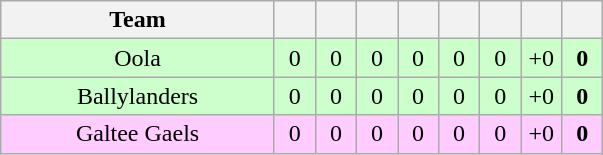<table class="wikitable" style="text-align:center">
<tr>
<th style="width:175px;">Team</th>
<th width="20"></th>
<th width="20"></th>
<th width="20"></th>
<th width="20"></th>
<th width="20"></th>
<th width="20"></th>
<th width="20"></th>
<th width="20"></th>
</tr>
<tr style="background:#cfc;">
<td>Oola</td>
<td>0</td>
<td>0</td>
<td>0</td>
<td>0</td>
<td>0</td>
<td>0</td>
<td>+0</td>
<td><strong>0</strong></td>
</tr>
<tr style="background:#cfc;">
<td>Ballylanders</td>
<td>0</td>
<td>0</td>
<td>0</td>
<td>0</td>
<td>0</td>
<td>0</td>
<td>+0</td>
<td><strong>0</strong></td>
</tr>
<tr style="background:#fcf;">
<td>Galtee Gaels</td>
<td>0</td>
<td>0</td>
<td>0</td>
<td>0</td>
<td>0</td>
<td>0</td>
<td>+0</td>
<td><strong>0</strong></td>
</tr>
</table>
